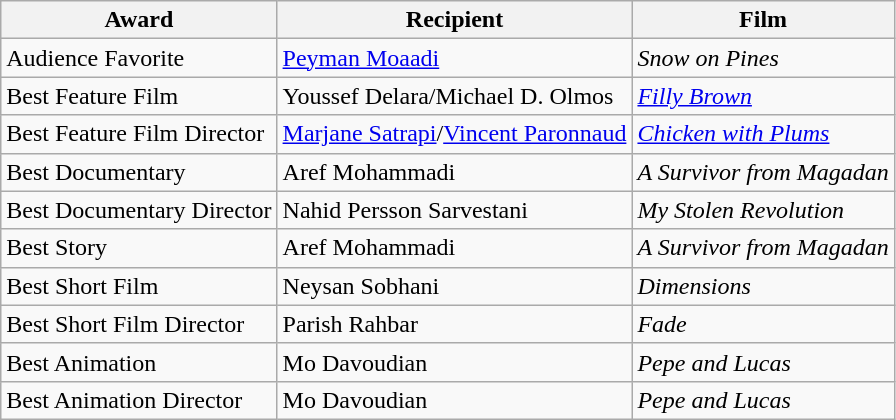<table class="wikitable">
<tr>
<th>Award</th>
<th>Recipient</th>
<th>Film</th>
</tr>
<tr>
<td>Audience Favorite</td>
<td><a href='#'>Peyman Moaadi</a></td>
<td><em>Snow on Pines</em></td>
</tr>
<tr>
<td>Best Feature Film</td>
<td>Youssef Delara/Michael D. Olmos</td>
<td><em><a href='#'>Filly Brown</a></em></td>
</tr>
<tr>
<td>Best Feature Film Director</td>
<td><a href='#'>Marjane Satrapi</a>/<a href='#'>Vincent Paronnaud</a></td>
<td><em><a href='#'>Chicken with Plums</a></em></td>
</tr>
<tr>
<td>Best Documentary</td>
<td>Aref Mohammadi</td>
<td><em>A Survivor from Magadan</em></td>
</tr>
<tr>
<td>Best Documentary Director</td>
<td>Nahid Persson Sarvestani</td>
<td><em>My Stolen Revolution</em></td>
</tr>
<tr>
<td>Best Story</td>
<td>Aref Mohammadi</td>
<td><em>A Survivor from Magadan</em></td>
</tr>
<tr>
<td>Best Short Film</td>
<td>Neysan Sobhani</td>
<td><em>Dimensions</em></td>
</tr>
<tr>
<td>Best Short Film Director</td>
<td>Parish Rahbar</td>
<td><em>Fade</em></td>
</tr>
<tr>
<td>Best Animation</td>
<td>Mo Davoudian</td>
<td><em>Pepe and Lucas</em></td>
</tr>
<tr>
<td>Best Animation Director</td>
<td>Mo Davoudian</td>
<td><em>Pepe and Lucas</em></td>
</tr>
</table>
